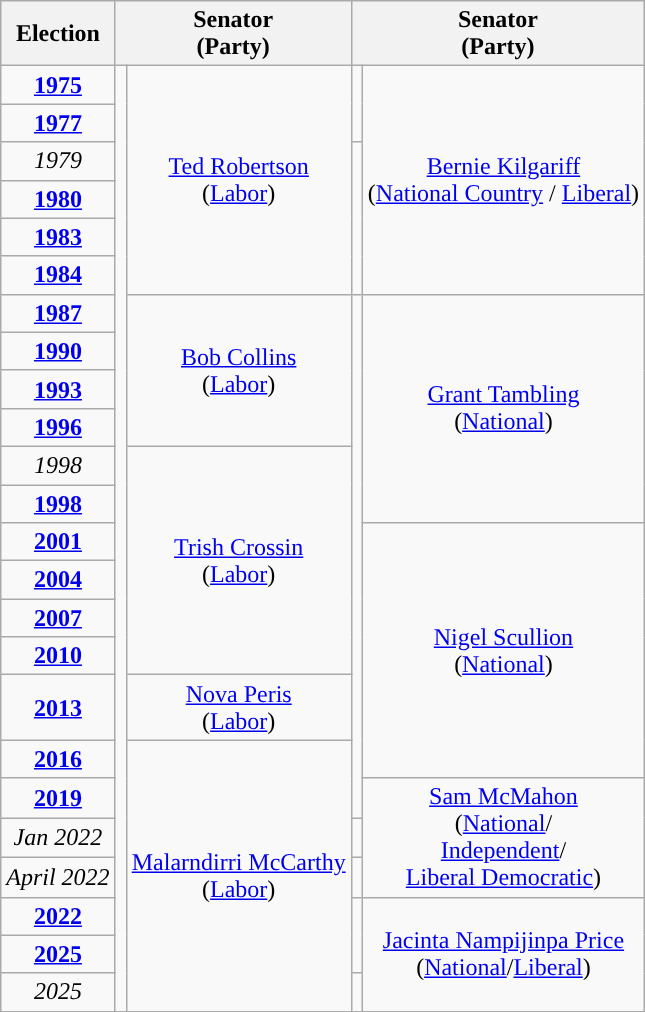<table class="wikitable" style="text-align:center">
<tr>
<th>Election</th>
<th colspan=2>Senator<br>(Party)</th>
<th colspan=2>Senator<br>(Party)</th>
</tr>
<tr>
<td><strong><a href='#'>1975</a></strong></td>
<td rowspan=24; style="background-color: "></td>
<td rowspan=6><a href='#'>Ted Robertson</a><br>(<a href='#'>Labor</a>)<br></td>
<td rowspan=2; style="background-color: "></td>
<td rowspan=6><a href='#'>Bernie Kilgariff</a><br>(<a href='#'>National Country</a> / <a href='#'>Liberal</a>)<br></td>
</tr>
<tr>
<td><strong><a href='#'>1977</a></strong></td>
</tr>
<tr>
<td><em>1979</em></td>
<td rowspan=4; style="background-color: "></td>
</tr>
<tr>
<td><strong><a href='#'>1980</a></strong></td>
</tr>
<tr>
<td><strong><a href='#'>1983</a></strong></td>
</tr>
<tr>
<td><strong><a href='#'>1984</a></strong></td>
</tr>
<tr>
<td><strong><a href='#'>1987</a></strong></td>
<td rowspan=4><a href='#'>Bob Collins</a><br>(<a href='#'>Labor</a>)<br></td>
<td rowspan=13; style="background-color: "></td>
<td rowspan=6><a href='#'>Grant Tambling</a><br>(<a href='#'>National</a>)<br></td>
</tr>
<tr>
<td><strong><a href='#'>1990</a></strong></td>
</tr>
<tr>
<td><strong><a href='#'>1993</a></strong></td>
</tr>
<tr>
<td><strong><a href='#'>1996</a></strong></td>
</tr>
<tr>
<td><em>1998</em></td>
<td rowspan=6><a href='#'>Trish Crossin</a><br>(<a href='#'>Labor</a>)<br></td>
</tr>
<tr>
<td><strong><a href='#'>1998</a></strong></td>
</tr>
<tr>
<td><strong><a href='#'>2001</a></strong></td>
<td rowspan=6><a href='#'>Nigel Scullion</a><br>(<a href='#'>National</a>)<br></td>
</tr>
<tr>
<td><strong><a href='#'>2004</a></strong></td>
</tr>
<tr>
<td><strong><a href='#'>2007</a></strong></td>
</tr>
<tr>
<td><strong><a href='#'>2010</a></strong></td>
</tr>
<tr>
<td><strong><a href='#'>2013</a></strong></td>
<td><a href='#'>Nova Peris</a><br>(<a href='#'>Labor</a>)<br></td>
</tr>
<tr>
<td><strong><a href='#'>2016</a></strong></td>
<td rowspan=7><a href='#'>Malarndirri McCarthy</a><br>(<a href='#'>Labor</a>)<br></td>
</tr>
<tr>
<td><strong><a href='#'>2019</a></strong></td>
<td rowspan=3><a href='#'>Sam McMahon</a><br>(<a href='#'>National</a>/<br><a href='#'>Independent</a>/<br><a href='#'>Liberal Democratic</a>)<br></td>
</tr>
<tr>
<td><em>Jan 2022</em></td>
<td style="background-color: "></td>
</tr>
<tr>
<td><em>April 2022</em></td>
<td style="background-color: "></td>
</tr>
<tr>
<td><strong><a href='#'>2022</a></strong></td>
<td rowspan=2; style="background-color: "></td>
<td rowspan=3><a href='#'>Jacinta Nampijinpa Price</a><br>(<a href='#'>National</a>/<a href='#'>Liberal</a>)<br></td>
</tr>
<tr>
<td><strong><a href='#'>2025</a></strong></td>
</tr>
<tr>
<td><em>2025</em></td>
<td style="background-color: "></td>
</tr>
</table>
